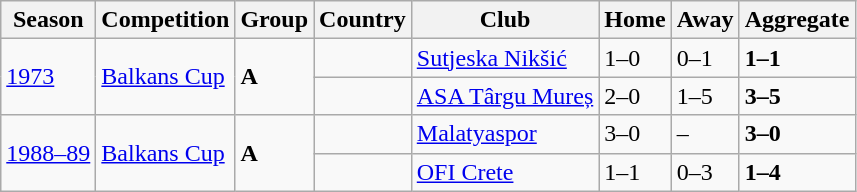<table class="wikitable">
<tr>
<th>Season</th>
<th>Competition</th>
<th>Group</th>
<th>Country</th>
<th>Club</th>
<th>Home</th>
<th>Away</th>
<th>Aggregate</th>
</tr>
<tr>
<td rowspan=2><a href='#'>1973</a></td>
<td rowspan=2><a href='#'>Balkans Cup</a></td>
<td rowspan=2><strong>A</strong></td>
<td></td>
<td><a href='#'>Sutjeska Nikšić</a></td>
<td>1–0</td>
<td>0–1</td>
<td><strong>1–1</strong></td>
</tr>
<tr>
<td></td>
<td><a href='#'>ASA Târgu Mureș</a></td>
<td>2–0</td>
<td>1–5</td>
<td><strong>3–5</strong></td>
</tr>
<tr>
<td rowspan=2><a href='#'>1988–89</a></td>
<td rowspan=2><a href='#'>Balkans Cup</a></td>
<td rowspan=2><strong>A</strong></td>
<td></td>
<td><a href='#'>Malatyaspor</a></td>
<td>3–0</td>
<td colspan="1">–</td>
<td><strong>3–0</strong></td>
</tr>
<tr>
<td></td>
<td><a href='#'>OFI Crete</a></td>
<td>1–1</td>
<td>0–3</td>
<td><strong>1–4</strong></td>
</tr>
</table>
